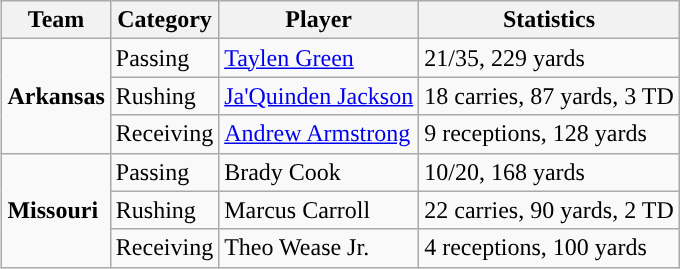<table class="wikitable" style="float: right;">
<tr>
<th>Team</th>
<th>Category</th>
<th>Player</th>
<th>Statistics</th>
</tr>
<tr>
<td rowspan=3><strong>Arkansas</strong></td>
<td>Passing</td>
<td><a href='#'>Taylen Green</a></td>
<td>21/35, 229 yards</td>
</tr>
<tr>
<td>Rushing</td>
<td><a href='#'>Ja'Quinden Jackson</a></td>
<td>18 carries, 87 yards, 3 TD</td>
</tr>
<tr>
<td>Receiving</td>
<td><a href='#'>Andrew Armstrong</a></td>
<td>9 receptions, 128 yards</td>
</tr>
<tr>
<td rowspan=3><strong>Missouri</strong></td>
<td>Passing</td>
<td>Brady Cook</td>
<td>10/20, 168 yards</td>
</tr>
<tr>
<td>Rushing</td>
<td>Marcus Carroll</td>
<td>22 carries, 90 yards, 2 TD</td>
</tr>
<tr>
<td>Receiving</td>
<td>Theo Wease Jr.</td>
<td>4 receptions, 100 yards</td>
</tr>
</table>
